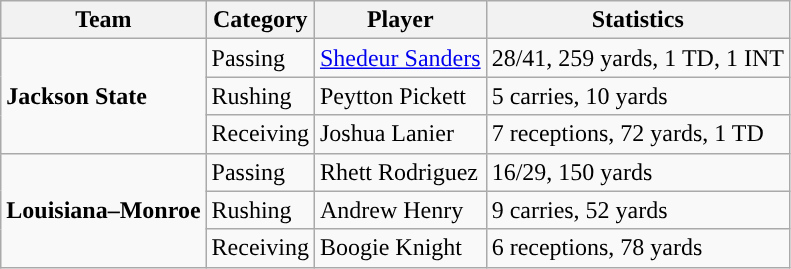<table class="wikitable" style="float: left;">
<tr>
<th>Team</th>
<th>Category</th>
<th>Player</th>
<th>Statistics</th>
</tr>
<tr>
<td rowspan=3><strong>Jackson State</strong></td>
<td>Passing</td>
<td><a href='#'>Shedeur Sanders</a></td>
<td>28/41, 259 yards, 1 TD, 1 INT</td>
</tr>
<tr>
<td>Rushing</td>
<td>Peytton Pickett</td>
<td>5 carries, 10 yards</td>
</tr>
<tr>
<td>Receiving</td>
<td>Joshua Lanier</td>
<td>7 receptions, 72 yards, 1 TD</td>
</tr>
<tr>
<td rowspan=3><strong>Louisiana–Monroe</strong></td>
<td>Passing</td>
<td>Rhett Rodriguez</td>
<td>16/29, 150 yards</td>
</tr>
<tr>
<td>Rushing</td>
<td>Andrew Henry</td>
<td>9 carries, 52 yards</td>
</tr>
<tr>
<td>Receiving</td>
<td>Boogie Knight</td>
<td>6 receptions, 78 yards</td>
</tr>
</table>
